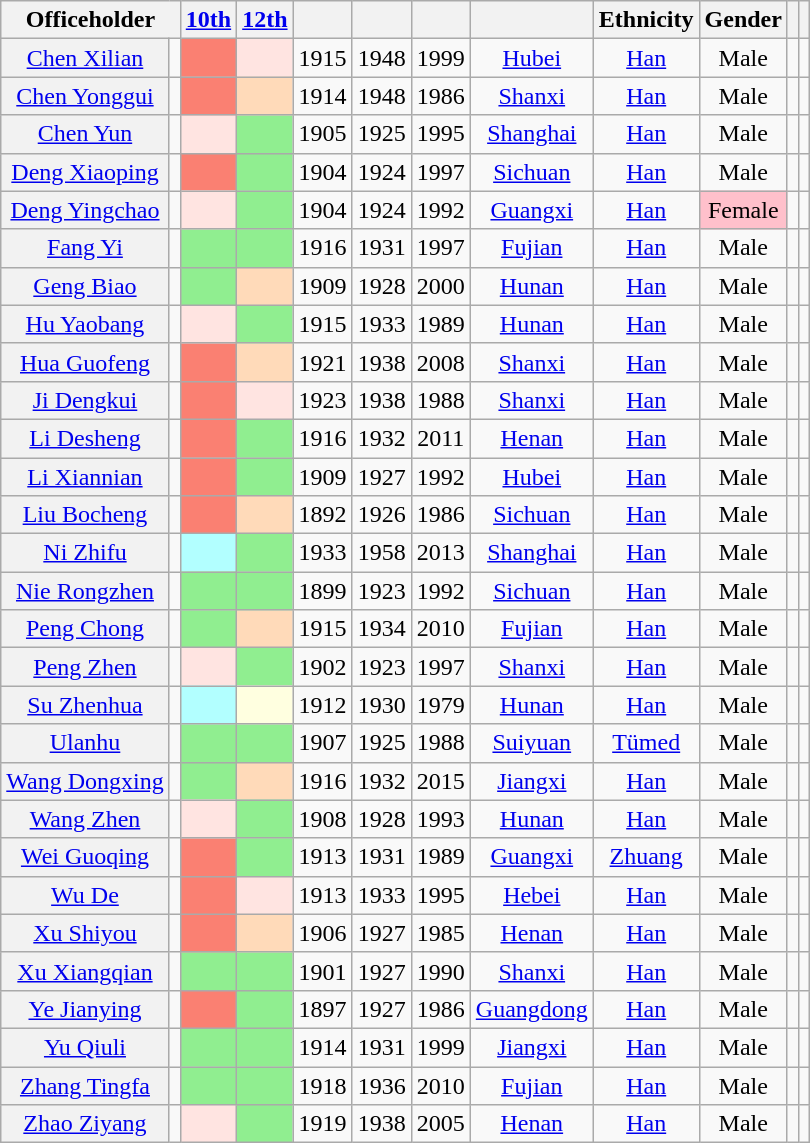<table class="wikitable sortable" style=text-align:center>
<tr>
<th scope=col colspan="2">Officeholder</th>
<th scope=col><a href='#'>10th</a></th>
<th scope=col><a href='#'>12th</a></th>
<th scope=col></th>
<th scope=col></th>
<th scope=col></th>
<th scope=col></th>
<th scope=col>Ethnicity</th>
<th scope=col>Gender</th>
<th scope=col></th>
<th scope=col class="unsortable"></th>
</tr>
<tr>
<th align="center" scope="row" style="font-weight:normal;"><a href='#'>Chen Xilian</a></th>
<td></td>
<td bgcolor = Salmon></td>
<td bgcolor = MistyRose></td>
<td>1915</td>
<td>1948</td>
<td>1999</td>
<td><a href='#'>Hubei</a></td>
<td><a href='#'>Han</a></td>
<td>Male</td>
<td></td>
<td></td>
</tr>
<tr>
<th align="center" scope="row" style="font-weight:normal;"><a href='#'>Chen Yonggui</a></th>
<td></td>
<td bgcolor = Salmon></td>
<td bgcolor = PeachPuff></td>
<td>1914</td>
<td>1948</td>
<td>1986</td>
<td><a href='#'>Shanxi</a></td>
<td><a href='#'>Han</a></td>
<td>Male</td>
<td></td>
<td></td>
</tr>
<tr>
<th align="center" scope="row" style="font-weight:normal;"><a href='#'>Chen Yun</a></th>
<td></td>
<td bgcolor = MistyRose></td>
<td bgcolor = LightGreen></td>
<td>1905</td>
<td>1925</td>
<td>1995</td>
<td><a href='#'>Shanghai</a></td>
<td><a href='#'>Han</a></td>
<td>Male</td>
<td></td>
<td></td>
</tr>
<tr>
<th align="center" scope="row" style="font-weight:normal;"><a href='#'>Deng Xiaoping</a></th>
<td></td>
<td bgcolor = Salmon></td>
<td bgcolor = LightGreen></td>
<td>1904</td>
<td>1924</td>
<td>1997</td>
<td><a href='#'>Sichuan</a></td>
<td><a href='#'>Han</a></td>
<td>Male</td>
<td></td>
<td></td>
</tr>
<tr>
<th align="center" scope="row" style="font-weight:normal;"><a href='#'>Deng Yingchao</a></th>
<td></td>
<td bgcolor = MistyRose></td>
<td bgcolor = LightGreen></td>
<td>1904</td>
<td>1924</td>
<td>1992</td>
<td><a href='#'>Guangxi</a></td>
<td><a href='#'>Han</a></td>
<td style="background: Pink">Female</td>
<td></td>
<td></td>
</tr>
<tr>
<th align="center" scope="row" style="font-weight:normal;"><a href='#'>Fang Yi</a></th>
<td></td>
<td bgcolor = LightGreen></td>
<td bgcolor = LightGreen></td>
<td>1916</td>
<td>1931</td>
<td>1997</td>
<td><a href='#'>Fujian</a></td>
<td><a href='#'>Han</a></td>
<td>Male</td>
<td></td>
<td></td>
</tr>
<tr>
<th align="center" scope="row" style="font-weight:normal;"><a href='#'>Geng Biao</a></th>
<td></td>
<td bgcolor = LightGreen></td>
<td bgcolor = PeachPuff></td>
<td>1909</td>
<td>1928</td>
<td>2000</td>
<td><a href='#'>Hunan</a></td>
<td><a href='#'>Han</a></td>
<td>Male</td>
<td></td>
<td></td>
</tr>
<tr>
<th align="center" scope="row" style="font-weight:normal;"><a href='#'>Hu Yaobang</a></th>
<td></td>
<td bgcolor = MistyRose></td>
<td bgcolor = LightGreen></td>
<td>1915</td>
<td>1933</td>
<td>1989</td>
<td><a href='#'>Hunan</a></td>
<td><a href='#'>Han</a></td>
<td>Male</td>
<td></td>
<td></td>
</tr>
<tr>
<th align="center" scope="row" style="font-weight:normal;"><a href='#'>Hua Guofeng</a></th>
<td></td>
<td bgcolor = Salmon></td>
<td bgcolor = PeachPuff></td>
<td>1921</td>
<td>1938</td>
<td>2008</td>
<td><a href='#'>Shanxi</a></td>
<td><a href='#'>Han</a></td>
<td>Male</td>
<td></td>
<td></td>
</tr>
<tr>
<th align="center" scope="row" style="font-weight:normal;"><a href='#'>Ji Dengkui</a></th>
<td></td>
<td bgcolor = Salmon></td>
<td bgcolor = MistyRose></td>
<td>1923</td>
<td>1938</td>
<td>1988</td>
<td><a href='#'>Shanxi</a></td>
<td><a href='#'>Han</a></td>
<td>Male</td>
<td></td>
<td></td>
</tr>
<tr>
<th align="center" scope="row" style="font-weight:normal;"><a href='#'>Li Desheng</a></th>
<td></td>
<td bgcolor = Salmon></td>
<td bgcolor = LightGreen></td>
<td>1916</td>
<td>1932</td>
<td>2011</td>
<td><a href='#'>Henan</a></td>
<td><a href='#'>Han</a></td>
<td>Male</td>
<td></td>
<td></td>
</tr>
<tr>
<th align="center" scope="row" style="font-weight:normal;"><a href='#'>Li Xiannian</a></th>
<td></td>
<td bgcolor = Salmon></td>
<td bgcolor = LightGreen></td>
<td>1909</td>
<td>1927</td>
<td>1992</td>
<td><a href='#'>Hubei</a></td>
<td><a href='#'>Han</a></td>
<td>Male</td>
<td></td>
<td></td>
</tr>
<tr>
<th align="center" scope="row" style="font-weight:normal;"><a href='#'>Liu Bocheng</a></th>
<td></td>
<td bgcolor = Salmon></td>
<td bgcolor = PeachPuff></td>
<td>1892</td>
<td>1926</td>
<td>1986</td>
<td><a href='#'>Sichuan</a></td>
<td><a href='#'>Han</a></td>
<td>Male</td>
<td></td>
<td></td>
</tr>
<tr>
<th align="center" scope="row" style="font-weight:normal;"><a href='#'>Ni Zhifu</a></th>
<td></td>
<td bgcolor = #B2FFFF></td>
<td bgcolor = LightGreen></td>
<td>1933</td>
<td>1958</td>
<td>2013</td>
<td><a href='#'>Shanghai</a></td>
<td><a href='#'>Han</a></td>
<td>Male</td>
<td></td>
<td></td>
</tr>
<tr>
<th align="center" scope="row" style="font-weight:normal;"><a href='#'>Nie Rongzhen</a></th>
<td></td>
<td bgcolor = LightGreen></td>
<td bgcolor = LightGreen></td>
<td>1899</td>
<td>1923</td>
<td>1992</td>
<td><a href='#'>Sichuan</a></td>
<td><a href='#'>Han</a></td>
<td>Male</td>
<td></td>
<td></td>
</tr>
<tr>
<th align="center" scope="row" style="font-weight:normal;"><a href='#'>Peng Chong</a></th>
<td></td>
<td bgcolor = LightGreen></td>
<td bgcolor = PeachPuff></td>
<td>1915</td>
<td>1934</td>
<td>2010</td>
<td><a href='#'>Fujian</a></td>
<td><a href='#'>Han</a></td>
<td>Male</td>
<td></td>
<td></td>
</tr>
<tr>
<th align="center" scope="row" style="font-weight:normal;"><a href='#'>Peng Zhen</a></th>
<td></td>
<td bgcolor = MistyRose></td>
<td bgcolor = LightGreen></td>
<td>1902</td>
<td>1923</td>
<td>1997</td>
<td><a href='#'>Shanxi</a></td>
<td><a href='#'>Han</a></td>
<td>Male</td>
<td></td>
<td></td>
</tr>
<tr>
<th align="center" scope="row" style="font-weight:normal;"><a href='#'>Su Zhenhua</a></th>
<td></td>
<td bgcolor = #B2FFFF></td>
<td bgcolor = LightYellow></td>
<td>1912</td>
<td>1930</td>
<td>1979</td>
<td><a href='#'>Hunan</a></td>
<td><a href='#'>Han</a></td>
<td>Male</td>
<td></td>
<td></td>
</tr>
<tr>
<th align="center" scope="row" style="font-weight:normal;"><a href='#'>Ulanhu</a></th>
<td></td>
<td bgcolor = LightGreen></td>
<td bgcolor = LightGreen></td>
<td>1907</td>
<td>1925</td>
<td>1988</td>
<td><a href='#'>Suiyuan</a></td>
<td><a href='#'>Tümed</a></td>
<td>Male</td>
<td></td>
<td></td>
</tr>
<tr>
<th align="center" scope="row" style="font-weight:normal;"><a href='#'>Wang&nbsp;Dongxing</a></th>
<td></td>
<td bgcolor = LightGreen></td>
<td bgcolor = PeachPuff></td>
<td>1916</td>
<td>1932</td>
<td>2015</td>
<td><a href='#'>Jiangxi</a></td>
<td><a href='#'>Han</a></td>
<td>Male</td>
<td></td>
<td></td>
</tr>
<tr>
<th align="center" scope="row" style="font-weight:normal;"><a href='#'>Wang Zhen</a></th>
<td></td>
<td bgcolor = MistyRose></td>
<td bgcolor = LightGreen></td>
<td>1908</td>
<td>1928</td>
<td>1993</td>
<td><a href='#'>Hunan</a></td>
<td><a href='#'>Han</a></td>
<td>Male</td>
<td></td>
<td></td>
</tr>
<tr>
<th align="center" scope="row" style="font-weight:normal;"><a href='#'>Wei Guoqing</a></th>
<td></td>
<td bgcolor = Salmon></td>
<td bgcolor = LightGreen></td>
<td>1913</td>
<td>1931</td>
<td>1989</td>
<td><a href='#'>Guangxi</a></td>
<td><a href='#'>Zhuang</a></td>
<td>Male</td>
<td></td>
<td></td>
</tr>
<tr>
<th align="center" scope="row" style="font-weight:normal;"><a href='#'>Wu De</a></th>
<td></td>
<td bgcolor = Salmon></td>
<td bgcolor = MistyRose></td>
<td>1913</td>
<td>1933</td>
<td>1995</td>
<td><a href='#'>Hebei</a></td>
<td><a href='#'>Han</a></td>
<td>Male</td>
<td></td>
<td></td>
</tr>
<tr>
<th align="center" scope="row" style="font-weight:normal;"><a href='#'>Xu Shiyou</a></th>
<td></td>
<td bgcolor = Salmon></td>
<td bgcolor = PeachPuff></td>
<td>1906</td>
<td>1927</td>
<td>1985</td>
<td><a href='#'>Henan</a></td>
<td><a href='#'>Han</a></td>
<td>Male</td>
<td></td>
<td></td>
</tr>
<tr>
<th align="center" scope="row" style="font-weight:normal;"><a href='#'>Xu Xiangqian</a></th>
<td></td>
<td bgcolor = LightGreen></td>
<td bgcolor = LightGreen></td>
<td>1901</td>
<td>1927</td>
<td>1990</td>
<td><a href='#'>Shanxi</a></td>
<td><a href='#'>Han</a></td>
<td>Male</td>
<td></td>
<td></td>
</tr>
<tr>
<th align="center" scope="row" style="font-weight:normal;"><a href='#'>Ye Jianying</a></th>
<td></td>
<td bgcolor = Salmon></td>
<td bgcolor = LightGreen></td>
<td>1897</td>
<td>1927</td>
<td>1986</td>
<td><a href='#'>Guangdong</a></td>
<td><a href='#'>Han</a></td>
<td>Male</td>
<td></td>
<td></td>
</tr>
<tr>
<th align="center" scope="row" style="font-weight:normal;"><a href='#'>Yu Qiuli</a></th>
<td></td>
<td bgcolor = LightGreen></td>
<td bgcolor = LightGreen></td>
<td>1914</td>
<td>1931</td>
<td>1999</td>
<td><a href='#'>Jiangxi</a></td>
<td><a href='#'>Han</a></td>
<td>Male</td>
<td></td>
<td></td>
</tr>
<tr>
<th align="center" scope="row" style="font-weight:normal;"><a href='#'>Zhang Tingfa</a></th>
<td></td>
<td bgcolor = LightGreen></td>
<td bgcolor = LightGreen></td>
<td>1918</td>
<td>1936</td>
<td>2010</td>
<td><a href='#'>Fujian</a></td>
<td><a href='#'>Han</a></td>
<td>Male</td>
<td></td>
<td></td>
</tr>
<tr>
<th align="center" scope="row" style="font-weight:normal;"><a href='#'>Zhao Ziyang</a></th>
<td></td>
<td bgcolor = MistyRose></td>
<td bgcolor = LightGreen></td>
<td>1919</td>
<td>1938</td>
<td>2005</td>
<td><a href='#'>Henan</a></td>
<td><a href='#'>Han</a></td>
<td>Male</td>
<td></td>
<td></td>
</tr>
</table>
